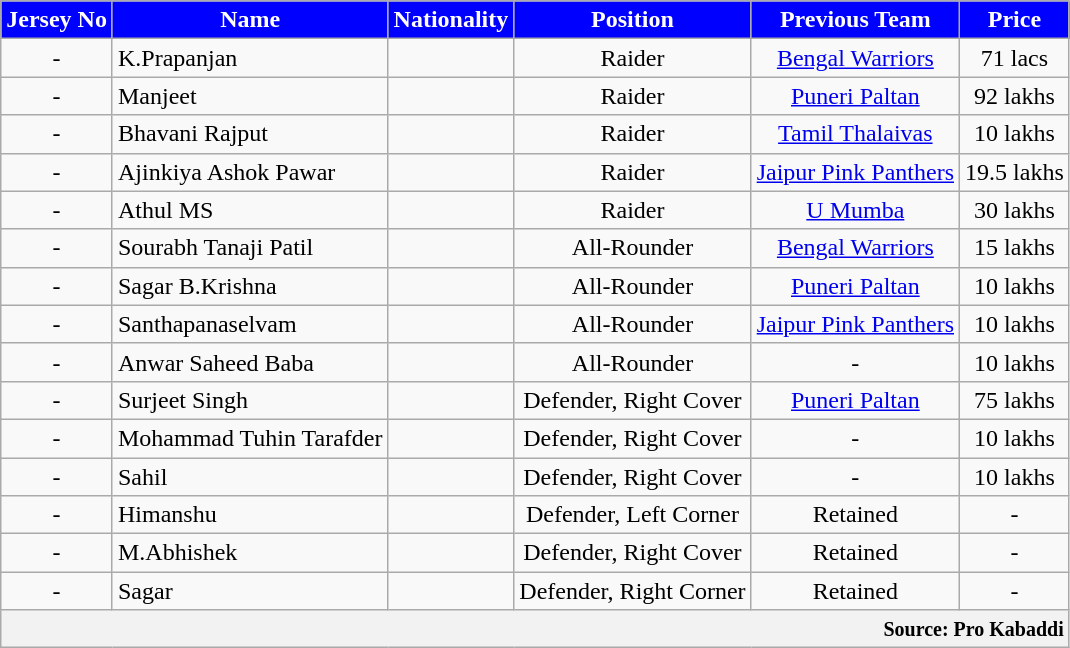<table class="wikitable sortable"  style="text-align:center; ">
<tr>
<th style="background:Blue; color: White;">Jersey No</th>
<th style="background:Blue; color:White;">Name</th>
<th style="background:Blue; color:White;">Nationality</th>
<th style="background:Blue; color:White;">Position</th>
<th style="background:Blue; color:White;">Previous Team</th>
<th style="background:Blue; color:White;">Price</th>
</tr>
<tr>
<td>-</td>
<td style="text-align:left">K.Prapanjan</td>
<td></td>
<td>Raider</td>
<td><a href='#'>Bengal Warriors</a></td>
<td>71 lacs</td>
</tr>
<tr>
<td>-</td>
<td style="text-align:left">Manjeet</td>
<td></td>
<td>Raider</td>
<td><a href='#'>Puneri Paltan</a></td>
<td>92 lakhs</td>
</tr>
<tr>
<td>-</td>
<td style="text-align:left">Bhavani Rajput</td>
<td></td>
<td>Raider</td>
<td><a href='#'>Tamil Thalaivas</a></td>
<td>10 lakhs</td>
</tr>
<tr>
<td>-</td>
<td style="text-align:left">Ajinkiya Ashok Pawar</td>
<td></td>
<td>Raider</td>
<td><a href='#'>Jaipur Pink Panthers</a></td>
<td>19.5 lakhs</td>
</tr>
<tr>
<td>-</td>
<td style="text-align:left">Athul MS</td>
<td></td>
<td>Raider</td>
<td><a href='#'>U Mumba</a></td>
<td>30 lakhs</td>
</tr>
<tr>
<td>-</td>
<td style="text-align:left">Sourabh Tanaji Patil</td>
<td></td>
<td>All-Rounder</td>
<td><a href='#'>Bengal Warriors</a></td>
<td>15 lakhs</td>
</tr>
<tr>
<td>-</td>
<td style="text-align:left">Sagar B.Krishna</td>
<td></td>
<td>All-Rounder</td>
<td><a href='#'>Puneri Paltan</a></td>
<td>10 lakhs</td>
</tr>
<tr>
<td>-</td>
<td style="text-align:left">Santhapanaselvam</td>
<td></td>
<td>All-Rounder</td>
<td><a href='#'>Jaipur Pink Panthers</a></td>
<td>10 lakhs</td>
</tr>
<tr>
<td>-</td>
<td style="text-align:left">Anwar Saheed Baba</td>
<td></td>
<td>All-Rounder</td>
<td>-</td>
<td>10 lakhs</td>
</tr>
<tr>
<td>-</td>
<td style="text-align:left">Surjeet Singh</td>
<td></td>
<td>Defender, Right Cover</td>
<td><a href='#'>Puneri Paltan</a></td>
<td>75 lakhs</td>
</tr>
<tr>
<td>-</td>
<td style="text-align:left">Mohammad Tuhin Tarafder</td>
<td></td>
<td>Defender, Right Cover</td>
<td>-</td>
<td>10 lakhs</td>
</tr>
<tr>
<td>-</td>
<td style="text-align:left">Sahil</td>
<td></td>
<td>Defender, Right Cover</td>
<td>-</td>
<td>10 lakhs</td>
</tr>
<tr>
<td>-</td>
<td style="text-align:left">Himanshu</td>
<td></td>
<td>Defender, Left Corner</td>
<td>Retained</td>
<td>-</td>
</tr>
<tr>
<td>-</td>
<td style="text-align:left">M.Abhishek</td>
<td></td>
<td>Defender, Right Cover</td>
<td>Retained</td>
<td>-</td>
</tr>
<tr>
<td>-</td>
<td style="text-align:left">Sagar</td>
<td></td>
<td>Defender, Right Corner</td>
<td>Retained</td>
<td>-</td>
</tr>
<tr>
<th colspan="6" style="text-align:right;"><small>Source: Pro Kabaddi</small></th>
</tr>
</table>
